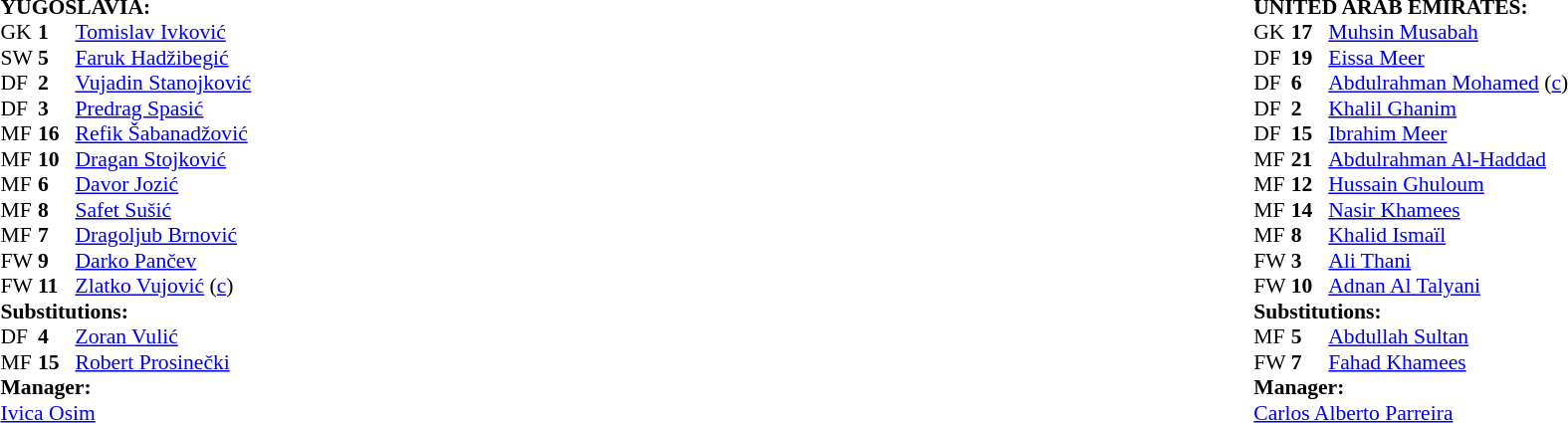<table width="100%">
<tr>
<td valign="top" width="50%"><br><table style="font-size: 90%" cellspacing="0" cellpadding="0">
<tr>
<td colspan="4"><br><strong>YUGOSLAVIA:</strong></td>
</tr>
<tr>
<th width="25"></th>
<th width="25"></th>
</tr>
<tr>
<td>GK</td>
<td><strong>1</strong></td>
<td><a href='#'>Tomislav Ivković</a></td>
</tr>
<tr>
<td>SW</td>
<td><strong>5</strong></td>
<td><a href='#'>Faruk Hadžibegić</a></td>
</tr>
<tr>
<td>DF</td>
<td><strong>2</strong></td>
<td><a href='#'>Vujadin Stanojković</a></td>
</tr>
<tr>
<td>DF</td>
<td><strong>3</strong></td>
<td><a href='#'>Predrag Spasić</a></td>
</tr>
<tr>
<td>MF</td>
<td><strong>16</strong></td>
<td><a href='#'>Refik Šabanadžović</a></td>
<td></td>
<td></td>
</tr>
<tr>
<td>MF</td>
<td><strong>10</strong></td>
<td><a href='#'>Dragan Stojković</a></td>
</tr>
<tr>
<td>MF</td>
<td><strong>6</strong></td>
<td><a href='#'>Davor Jozić</a></td>
</tr>
<tr>
<td>MF</td>
<td><strong>8</strong></td>
<td><a href='#'>Safet Sušić</a></td>
</tr>
<tr>
<td>MF</td>
<td><strong>7</strong></td>
<td><a href='#'>Dragoljub Brnović</a></td>
<td></td>
</tr>
<tr>
<td>FW</td>
<td><strong>9</strong></td>
<td><a href='#'>Darko Pančev</a></td>
<td></td>
</tr>
<tr>
<td>FW</td>
<td><strong>11</strong></td>
<td><a href='#'>Zlatko Vujović</a> (<a href='#'>c</a>)</td>
<td></td>
<td></td>
</tr>
<tr>
<td colspan=3><strong>Substitutions:</strong></td>
</tr>
<tr>
<td>DF</td>
<td><strong>4</strong></td>
<td><a href='#'>Zoran Vulić</a></td>
<td></td>
<td></td>
</tr>
<tr>
<td>MF</td>
<td><strong>15</strong></td>
<td><a href='#'>Robert Prosinečki</a></td>
<td></td>
<td></td>
</tr>
<tr>
<td colspan=3><strong>Manager:</strong></td>
</tr>
<tr>
<td colspan="4"> <a href='#'>Ivica Osim</a></td>
</tr>
</table>
</td>
<td valign="top" width="50%"><br><table style="font-size: 90%" cellspacing="0" cellpadding="0" align=center>
<tr>
<td colspan="4"><br><strong>UNITED ARAB EMIRATES:</strong></td>
</tr>
<tr>
<th width="25"></th>
<th width="25"></th>
</tr>
<tr>
<td>GK</td>
<td><strong>17</strong></td>
<td><a href='#'>Muhsin Musabah</a></td>
</tr>
<tr>
<td>DF</td>
<td><strong>19</strong></td>
<td><a href='#'>Eissa Meer</a></td>
</tr>
<tr>
<td>DF</td>
<td><strong>6</strong></td>
<td><a href='#'>Abdulrahman Mohamed</a> (<a href='#'>c</a>)</td>
</tr>
<tr>
<td>DF</td>
<td><strong>2</strong></td>
<td><a href='#'>Khalil Ghanim</a> </td>
</tr>
<tr>
<td>DF</td>
<td><strong>15</strong></td>
<td><a href='#'>Ibrahim Meer</a></td>
</tr>
<tr>
<td>MF</td>
<td><strong>21</strong></td>
<td><a href='#'>Abdulrahman Al-Haddad</a></td>
</tr>
<tr>
<td>MF</td>
<td><strong>12</strong></td>
<td><a href='#'>Hussain Ghuloum</a></td>
</tr>
<tr>
<td>MF</td>
<td><strong>14</strong></td>
<td><a href='#'>Nasir Khamees</a></td>
<td></td>
<td></td>
</tr>
<tr>
<td>MF</td>
<td><strong>8</strong></td>
<td><a href='#'>Khalid Ismaïl</a></td>
<td></td>
</tr>
<tr>
<td>FW</td>
<td><strong>3</strong></td>
<td><a href='#'>Ali Thani</a></td>
<td></td>
<td></td>
</tr>
<tr>
<td>FW</td>
<td><strong>10</strong></td>
<td><a href='#'>Adnan Al Talyani</a></td>
</tr>
<tr>
<td colspan=3><strong>Substitutions:</strong></td>
</tr>
<tr>
<td>MF</td>
<td><strong>5</strong></td>
<td><a href='#'>Abdullah Sultan</a></td>
<td></td>
<td></td>
</tr>
<tr>
<td>FW</td>
<td><strong>7</strong></td>
<td><a href='#'>Fahad Khamees</a></td>
<td></td>
<td></td>
</tr>
<tr>
<td colspan=3><strong>Manager:</strong></td>
</tr>
<tr>
<td colspan="4"> <a href='#'>Carlos Alberto Parreira</a></td>
</tr>
</table>
</td>
</tr>
</table>
